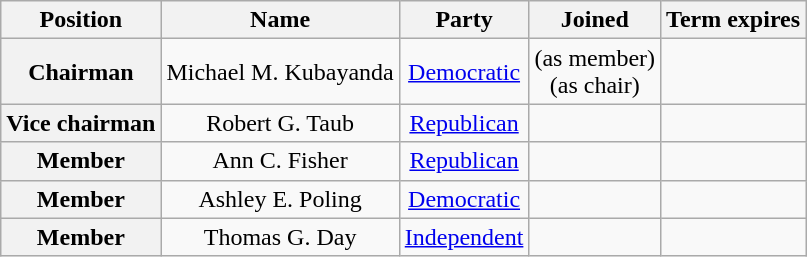<table class="wikitable sortable" style="text-align:center">
<tr>
<th>Position</th>
<th>Name</th>
<th>Party</th>
<th>Joined</th>
<th>Term expires</th>
</tr>
<tr>
<th>Chairman</th>
<td>Michael M. Kubayanda</td>
<td><a href='#'>Democratic</a></td>
<td> (as member)<br> (as chair)</td>
<td></td>
</tr>
<tr>
<th>Vice chairman</th>
<td>Robert G. Taub</td>
<td><a href='#'>Republican</a></td>
<td></td>
<td></td>
</tr>
<tr>
<th>Member</th>
<td>Ann C. Fisher</td>
<td><a href='#'>Republican</a></td>
<td></td>
<td></td>
</tr>
<tr>
<th>Member</th>
<td>Ashley E. Poling</td>
<td><a href='#'>Democratic</a></td>
<td></td>
<td></td>
</tr>
<tr>
<th>Member</th>
<td>Thomas G. Day</td>
<td><a href='#'>Independent</a></td>
<td></td>
<td></td>
</tr>
</table>
